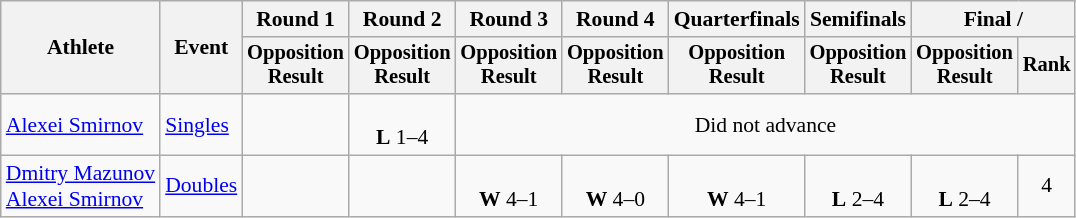<table class="wikitable" style="font-size:90%">
<tr>
<th rowspan="2">Athlete</th>
<th rowspan="2">Event</th>
<th>Round 1</th>
<th>Round 2</th>
<th>Round 3</th>
<th>Round 4</th>
<th>Quarterfinals</th>
<th>Semifinals</th>
<th colspan=2>Final / </th>
</tr>
<tr style="font-size:95%">
<th>Opposition<br>Result</th>
<th>Opposition<br>Result</th>
<th>Opposition<br>Result</th>
<th>Opposition<br>Result</th>
<th>Opposition<br>Result</th>
<th>Opposition<br>Result</th>
<th>Opposition<br>Result</th>
<th>Rank</th>
</tr>
<tr align=center>
<td align=left><a href='#'>Alexei Smirnov</a></td>
<td align=left><a href='#'>Singles</a></td>
<td></td>
<td><br><strong>L</strong> 1–4</td>
<td colspan=6>Did not advance</td>
</tr>
<tr align=center>
<td align=left><a href='#'>Dmitry Mazunov</a><br><a href='#'>Alexei Smirnov</a></td>
<td align=left><a href='#'>Doubles</a></td>
<td></td>
<td></td>
<td><br><strong>W</strong> 4–1</td>
<td><br><strong>W</strong> 4–0</td>
<td><br><strong>W</strong> 4–1</td>
<td><br><strong>L</strong> 2–4</td>
<td><br><strong>L</strong> 2–4</td>
<td>4</td>
</tr>
</table>
